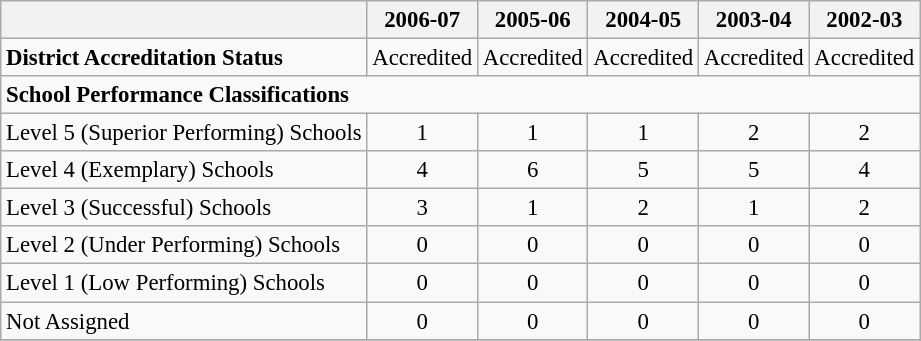<table class="wikitable" style="font-size: 95%;">
<tr>
<th></th>
<th>2006-07</th>
<th>2005-06</th>
<th>2004-05</th>
<th>2003-04</th>
<th>2002-03</th>
</tr>
<tr>
<td align="left"><strong>District Accreditation Status</strong></td>
<td align="center">Accredited</td>
<td align="center">Accredited</td>
<td align="center">Accredited</td>
<td align="center">Accredited</td>
<td align="center">Accredited</td>
</tr>
<tr>
<td align="left" colspan="6"><strong>School Performance Classifications</strong></td>
</tr>
<tr>
<td align="left">Level 5 (Superior Performing) Schools</td>
<td align="center">1</td>
<td align="center">1</td>
<td align="center">1</td>
<td align="center">2</td>
<td align="center">2</td>
</tr>
<tr>
<td align="left">Level 4 (Exemplary) Schools</td>
<td align="center">4</td>
<td align="center">6</td>
<td align="center">5</td>
<td align="center">5</td>
<td align="center">4</td>
</tr>
<tr>
<td align="left">Level 3 (Successful) Schools</td>
<td align="center">3</td>
<td align="center">1</td>
<td align="center">2</td>
<td align="center">1</td>
<td align="center">2</td>
</tr>
<tr>
<td align="left">Level 2 (Under Performing) Schools</td>
<td align="center">0</td>
<td align="center">0</td>
<td align="center">0</td>
<td align="center">0</td>
<td align="center">0</td>
</tr>
<tr>
<td align="left">Level 1 (Low Performing) Schools</td>
<td align="center">0</td>
<td align="center">0</td>
<td align="center">0</td>
<td align="center">0</td>
<td align="center">0</td>
</tr>
<tr>
<td align="left">Not Assigned</td>
<td align="center">0</td>
<td align="center">0</td>
<td align="center">0</td>
<td align="center">0</td>
<td align="center">0</td>
</tr>
<tr>
</tr>
</table>
